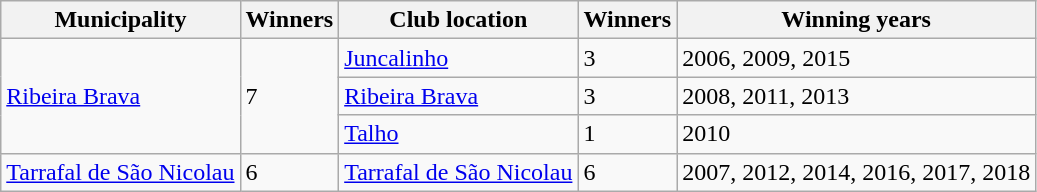<table class="wikitable">
<tr>
<th>Municipality</th>
<th>Winners</th>
<th>Club location</th>
<th>Winners</th>
<th>Winning years</th>
</tr>
<tr>
<td rowspan=3><a href='#'>Ribeira Brava</a></td>
<td rowspan=3>7</td>
<td><a href='#'>Juncalinho</a></td>
<td>3</td>
<td>2006, 2009, 2015</td>
</tr>
<tr>
<td><a href='#'>Ribeira Brava</a></td>
<td>3</td>
<td>2008, 2011, 2013</td>
</tr>
<tr>
<td><a href='#'>Talho</a></td>
<td>1</td>
<td>2010</td>
</tr>
<tr>
<td><a href='#'>Tarrafal de São Nicolau</a></td>
<td>6</td>
<td><a href='#'>Tarrafal de São Nicolau</a></td>
<td>6</td>
<td>2007, 2012, 2014, 2016, 2017, 2018</td>
</tr>
</table>
